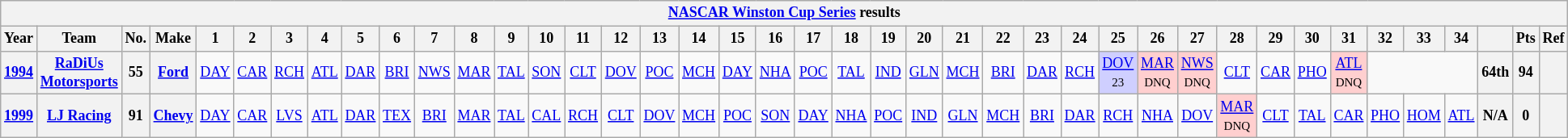<table class="wikitable" style="text-align:center; font-size:75%">
<tr>
<th colspan=41><a href='#'>NASCAR Winston Cup Series</a> results</th>
</tr>
<tr>
<th>Year</th>
<th>Team</th>
<th>No.</th>
<th>Make</th>
<th>1</th>
<th>2</th>
<th>3</th>
<th>4</th>
<th>5</th>
<th>6</th>
<th>7</th>
<th>8</th>
<th>9</th>
<th>10</th>
<th>11</th>
<th>12</th>
<th>13</th>
<th>14</th>
<th>15</th>
<th>16</th>
<th>17</th>
<th>18</th>
<th>19</th>
<th>20</th>
<th>21</th>
<th>22</th>
<th>23</th>
<th>24</th>
<th>25</th>
<th>26</th>
<th>27</th>
<th>28</th>
<th>29</th>
<th>30</th>
<th>31</th>
<th>32</th>
<th>33</th>
<th>34</th>
<th></th>
<th>Pts</th>
<th>Ref</th>
</tr>
<tr>
<th><a href='#'>1994</a></th>
<th><a href='#'>RaDiUs Motorsports</a></th>
<th>55</th>
<th><a href='#'>Ford</a></th>
<td><a href='#'>DAY</a></td>
<td><a href='#'>CAR</a></td>
<td><a href='#'>RCH</a></td>
<td><a href='#'>ATL</a></td>
<td><a href='#'>DAR</a></td>
<td><a href='#'>BRI</a></td>
<td><a href='#'>NWS</a></td>
<td><a href='#'>MAR</a></td>
<td><a href='#'>TAL</a></td>
<td><a href='#'>SON</a></td>
<td><a href='#'>CLT</a></td>
<td><a href='#'>DOV</a></td>
<td><a href='#'>POC</a></td>
<td><a href='#'>MCH</a></td>
<td><a href='#'>DAY</a></td>
<td><a href='#'>NHA</a></td>
<td><a href='#'>POC</a></td>
<td><a href='#'>TAL</a></td>
<td><a href='#'>IND</a></td>
<td><a href='#'>GLN</a></td>
<td><a href='#'>MCH</a></td>
<td><a href='#'>BRI</a></td>
<td><a href='#'>DAR</a></td>
<td><a href='#'>RCH</a></td>
<td style="background:#CFCFFF;"><a href='#'>DOV</a><br><small>23</small></td>
<td style="background:#FFCFCF;"><a href='#'>MAR</a><br><small>DNQ</small></td>
<td style="background:#FFCFCF;"><a href='#'>NWS</a><br><small>DNQ</small></td>
<td><a href='#'>CLT</a></td>
<td><a href='#'>CAR</a></td>
<td><a href='#'>PHO</a></td>
<td style="background:#FFCFCF;"><a href='#'>ATL</a><br><small>DNQ</small></td>
<td colspan=3></td>
<th>64th</th>
<th>94</th>
<th></th>
</tr>
<tr>
<th><a href='#'>1999</a></th>
<th><a href='#'>LJ Racing</a></th>
<th>91</th>
<th><a href='#'>Chevy</a></th>
<td><a href='#'>DAY</a></td>
<td><a href='#'>CAR</a></td>
<td><a href='#'>LVS</a></td>
<td><a href='#'>ATL</a></td>
<td><a href='#'>DAR</a></td>
<td><a href='#'>TEX</a></td>
<td><a href='#'>BRI</a></td>
<td><a href='#'>MAR</a></td>
<td><a href='#'>TAL</a></td>
<td><a href='#'>CAL</a></td>
<td><a href='#'>RCH</a></td>
<td><a href='#'>CLT</a></td>
<td><a href='#'>DOV</a></td>
<td><a href='#'>MCH</a></td>
<td><a href='#'>POC</a></td>
<td><a href='#'>SON</a></td>
<td><a href='#'>DAY</a></td>
<td><a href='#'>NHA</a></td>
<td><a href='#'>POC</a></td>
<td><a href='#'>IND</a></td>
<td><a href='#'>GLN</a></td>
<td><a href='#'>MCH</a></td>
<td><a href='#'>BRI</a></td>
<td><a href='#'>DAR</a></td>
<td><a href='#'>RCH</a></td>
<td><a href='#'>NHA</a></td>
<td><a href='#'>DOV</a></td>
<td style="background:#FFCFCF;"><a href='#'>MAR</a><br><small>DNQ</small></td>
<td><a href='#'>CLT</a></td>
<td><a href='#'>TAL</a></td>
<td><a href='#'>CAR</a></td>
<td><a href='#'>PHO</a></td>
<td><a href='#'>HOM</a></td>
<td><a href='#'>ATL</a></td>
<th>N/A</th>
<th>0</th>
<th></th>
</tr>
</table>
